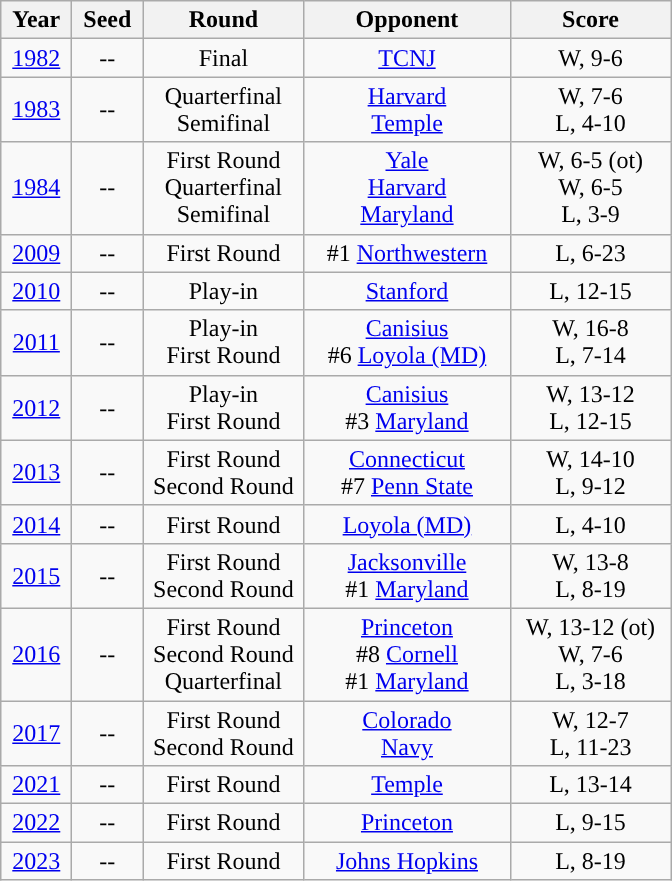<table class="wikitable">
<tr>
<th style="width:40px; ">Year</th>
<th style="width:40px; ">Seed</th>
<th style="width:100px; ">Round</th>
<th style="width:130px; ">Opponent</th>
<th style="width:100px; ">Score</th>
</tr>
<tr align="center">
<td><a href='#'>1982</a></td>
<td>--</td>
<td>Final</td>
<td><a href='#'>TCNJ</a></td>
<td>W, 9-6</td>
</tr>
<tr align="center">
<td><a href='#'>1983</a></td>
<td>--</td>
<td>Quarterfinal<br>Semifinal</td>
<td><a href='#'>Harvard</a><br><a href='#'>Temple</a></td>
<td>W, 7-6<br>L, 4-10</td>
</tr>
<tr align="center">
<td><a href='#'>1984</a></td>
<td>--</td>
<td>First Round<br>Quarterfinal<br>Semifinal</td>
<td><a href='#'>Yale</a><br><a href='#'>Harvard</a><br><a href='#'>Maryland</a></td>
<td>W, 6-5 (ot)<br>W, 6-5<br>L, 3-9</td>
</tr>
<tr align="center">
<td><a href='#'>2009</a></td>
<td>--</td>
<td>First Round</td>
<td>#1 <a href='#'>Northwestern</a></td>
<td>L, 6-23</td>
</tr>
<tr align="center">
<td><a href='#'>2010</a></td>
<td>--</td>
<td>Play-in</td>
<td><a href='#'>Stanford</a></td>
<td>L, 12-15</td>
</tr>
<tr align="center">
<td><a href='#'>2011</a></td>
<td>--</td>
<td>Play-in<br>First Round</td>
<td><a href='#'>Canisius</a><br>#6 <a href='#'>Loyola (MD)</a></td>
<td>W, 16-8<br>L, 7-14</td>
</tr>
<tr align="center">
<td><a href='#'>2012</a></td>
<td>--</td>
<td>Play-in<br>First Round</td>
<td><a href='#'>Canisius</a><br>#3 <a href='#'>Maryland</a></td>
<td>W, 13-12<br>L, 12-15</td>
</tr>
<tr align="center">
<td><a href='#'>2013</a></td>
<td>--</td>
<td>First Round<br>Second Round</td>
<td><a href='#'>Connecticut</a><br>#7 <a href='#'>Penn State</a></td>
<td>W, 14-10<br>L, 9-12</td>
</tr>
<tr align="center">
<td><a href='#'>2014</a></td>
<td>--</td>
<td>First Round</td>
<td><a href='#'>Loyola (MD)</a></td>
<td>L, 4-10</td>
</tr>
<tr align="center">
<td><a href='#'>2015</a></td>
<td>--</td>
<td>First Round<br>Second Round</td>
<td><a href='#'>Jacksonville</a><br>#1 <a href='#'>Maryland</a></td>
<td>W, 13-8<br>L, 8-19</td>
</tr>
<tr align="center">
<td><a href='#'>2016</a></td>
<td>--</td>
<td>First Round<br>Second Round<br>Quarterfinal</td>
<td><a href='#'>Princeton</a><br>#8 <a href='#'>Cornell</a><br>#1 <a href='#'>Maryland</a></td>
<td>W, 13-12 (ot)<br>W, 7-6<br>L, 3-18</td>
</tr>
<tr align="center">
<td><a href='#'>2017</a></td>
<td>--</td>
<td>First Round<br>Second Round</td>
<td><a href='#'>Colorado</a><br><a href='#'>Navy</a></td>
<td>W, 12-7<br>L, 11-23</td>
</tr>
<tr align="center">
<td><a href='#'>2021</a></td>
<td>--</td>
<td>First Round</td>
<td><a href='#'>Temple</a></td>
<td>L, 13-14</td>
</tr>
<tr align="center">
<td><a href='#'>2022</a></td>
<td>--</td>
<td>First Round</td>
<td><a href='#'>Princeton</a></td>
<td>L, 9-15</td>
</tr>
<tr align="center">
<td><a href='#'>2023</a></td>
<td>--</td>
<td>First Round</td>
<td><a href='#'>Johns Hopkins</a></td>
<td>L, 8-19</td>
</tr>
</table>
